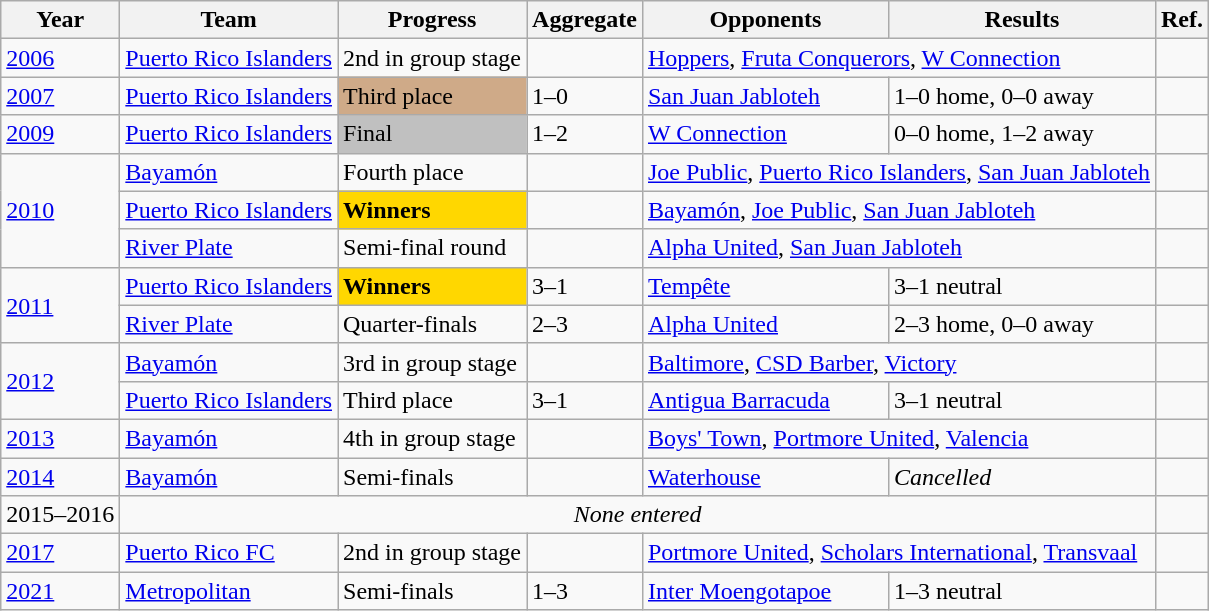<table class="wikitable">
<tr>
<th>Year</th>
<th>Team</th>
<th>Progress</th>
<th>Aggregate</th>
<th>Opponents</th>
<th>Results</th>
<th>Ref.</th>
</tr>
<tr>
<td><a href='#'>2006</a></td>
<td><a href='#'>Puerto Rico Islanders</a></td>
<td>2nd in group stage</td>
<td></td>
<td colspan="2"> <a href='#'>Hoppers</a>,  <a href='#'>Fruta Conquerors</a>,  <a href='#'>W Connection</a></td>
<td></td>
</tr>
<tr>
<td><a href='#'>2007</a></td>
<td><a href='#'>Puerto Rico Islanders</a></td>
<td bgcolor="CFAA88">Third place</td>
<td>1–0</td>
<td> <a href='#'>San Juan Jabloteh</a></td>
<td>1–0 home, 0–0 away</td>
<td></td>
</tr>
<tr>
<td><a href='#'>2009</a></td>
<td><a href='#'>Puerto Rico Islanders</a></td>
<td bgcolor=Silver>Final</td>
<td>1–2</td>
<td> <a href='#'>W Connection</a></td>
<td>0–0 home, 1–2 away</td>
<td></td>
</tr>
<tr>
<td rowspan="3"><a href='#'>2010</a></td>
<td><a href='#'>Bayamón</a></td>
<td>Fourth place</td>
<td></td>
<td colspan="2"> <a href='#'>Joe Public</a>,  <a href='#'>Puerto Rico Islanders</a>,  <a href='#'>San Juan Jabloteh</a></td>
<td></td>
</tr>
<tr>
<td><a href='#'>Puerto Rico Islanders</a></td>
<td bgcolor=Gold><strong>Winners</strong></td>
<td></td>
<td colspan="2"> <a href='#'>Bayamón</a>,  <a href='#'>Joe Public</a>,  <a href='#'>San Juan Jabloteh</a></td>
<td></td>
</tr>
<tr>
<td><a href='#'>River Plate</a></td>
<td>Semi-final round</td>
<td></td>
<td colspan="2"> <a href='#'>Alpha United</a>,  <a href='#'>San Juan Jabloteh</a></td>
<td></td>
</tr>
<tr>
<td rowspan="2"><a href='#'>2011</a></td>
<td><a href='#'>Puerto Rico Islanders</a></td>
<td bgcolor=Gold><strong>Winners</strong></td>
<td>3–1</td>
<td> <a href='#'>Tempête</a></td>
<td>3–1 neutral</td>
<td></td>
</tr>
<tr>
<td><a href='#'>River Plate</a></td>
<td>Quarter-finals</td>
<td>2–3</td>
<td> <a href='#'>Alpha United</a></td>
<td>2–3 home, 0–0 away</td>
<td></td>
</tr>
<tr>
<td rowspan="2"><a href='#'>2012</a></td>
<td><a href='#'>Bayamón</a></td>
<td>3rd in group stage</td>
<td></td>
<td colspan="2"> <a href='#'>Baltimore</a>,  <a href='#'>CSD Barber</a>,  <a href='#'>Victory</a></td>
<td></td>
</tr>
<tr>
<td><a href='#'>Puerto Rico Islanders</a></td>
<td>Third place</td>
<td>3–1</td>
<td> <a href='#'>Antigua Barracuda</a></td>
<td>3–1 neutral</td>
<td></td>
</tr>
<tr>
<td><a href='#'>2013</a></td>
<td><a href='#'>Bayamón</a></td>
<td>4th in group stage</td>
<td></td>
<td colspan="2"> <a href='#'>Boys' Town</a>,  <a href='#'>Portmore United</a>,  <a href='#'>Valencia</a></td>
<td></td>
</tr>
<tr>
<td><a href='#'>2014</a></td>
<td><a href='#'>Bayamón</a></td>
<td>Semi-finals</td>
<td></td>
<td> <a href='#'>Waterhouse</a></td>
<td><em>Cancelled</em></td>
<td></td>
</tr>
<tr>
<td>2015–2016</td>
<td colspan="5" align="center"><em>None entered</em></td>
<td></td>
</tr>
<tr>
<td><a href='#'>2017</a></td>
<td><a href='#'>Puerto Rico FC</a></td>
<td>2nd in group stage</td>
<td></td>
<td colspan="2"> <a href='#'>Portmore United</a>,  <a href='#'>Scholars International</a>,  <a href='#'>Transvaal</a></td>
<td></td>
</tr>
<tr>
<td><a href='#'>2021</a></td>
<td><a href='#'>Metropolitan</a></td>
<td>Semi-finals</td>
<td>1–3</td>
<td> <a href='#'>Inter Moengotapoe</a></td>
<td>1–3 neutral</td>
<td></td>
</tr>
</table>
